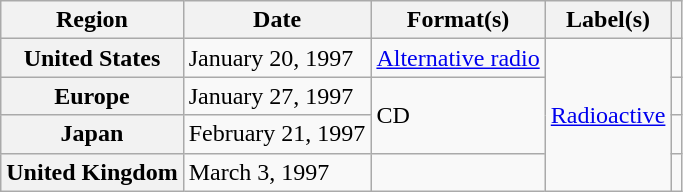<table class="wikitable plainrowheaders">
<tr>
<th scope="col">Region</th>
<th scope="col">Date</th>
<th scope="col">Format(s)</th>
<th scope="col">Label(s)</th>
<th scope="col"></th>
</tr>
<tr>
<th scope="row">United States</th>
<td>January 20, 1997</td>
<td><a href='#'>Alternative radio</a></td>
<td rowspan="4"><a href='#'>Radioactive</a></td>
<td></td>
</tr>
<tr>
<th scope="row">Europe</th>
<td>January 27, 1997</td>
<td rowspan="2">CD</td>
<td></td>
</tr>
<tr>
<th scope="row">Japan</th>
<td>February 21, 1997</td>
<td></td>
</tr>
<tr>
<th scope="row">United Kingdom</th>
<td>March 3, 1997</td>
<td></td>
<td></td>
</tr>
</table>
